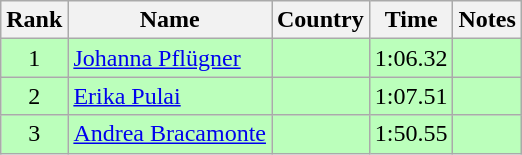<table class="wikitable" style="text-align:center">
<tr>
<th>Rank</th>
<th>Name</th>
<th>Country</th>
<th>Time</th>
<th>Notes</th>
</tr>
<tr bgcolor=bbffbb>
<td>1</td>
<td align="left"><a href='#'>Johanna Pflügner</a></td>
<td align="left"></td>
<td>1:06.32</td>
<td></td>
</tr>
<tr bgcolor=bbffbb>
<td>2</td>
<td align="left"><a href='#'>Erika Pulai</a></td>
<td align="left"></td>
<td>1:07.51</td>
<td></td>
</tr>
<tr bgcolor=bbffbb>
<td>3</td>
<td align="left"><a href='#'>Andrea Bracamonte</a></td>
<td align="left"></td>
<td>1:50.55</td>
<td></td>
</tr>
</table>
